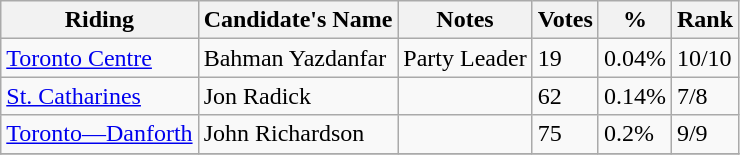<table class="wikitable sortable">
<tr>
<th>Riding</th>
<th>Candidate's Name</th>
<th>Notes</th>
<th>Votes</th>
<th>%</th>
<th>Rank</th>
</tr>
<tr>
<td><a href='#'>Toronto Centre</a></td>
<td>Bahman Yazdanfar</td>
<td>Party Leader</td>
<td>19</td>
<td>0.04%</td>
<td>10/10</td>
</tr>
<tr>
<td><a href='#'>St. Catharines</a></td>
<td>Jon Radick</td>
<td></td>
<td>62</td>
<td>0.14%</td>
<td>7/8</td>
</tr>
<tr>
<td><a href='#'>Toronto—Danforth</a></td>
<td>John Richardson</td>
<td></td>
<td>75</td>
<td>0.2%</td>
<td>9/9</td>
</tr>
<tr>
</tr>
</table>
